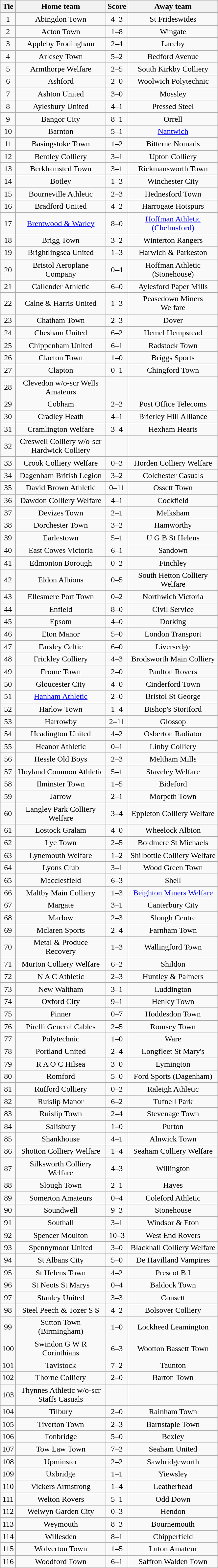<table class="wikitable" style="text-align:center;">
<tr>
<th width=20>Tie</th>
<th width=175>Home team</th>
<th width=20>Score</th>
<th width=175>Away team</th>
</tr>
<tr>
<td>1</td>
<td>Abingdon Town</td>
<td>4–3</td>
<td>St Frideswides</td>
</tr>
<tr>
<td>2</td>
<td>Acton Town</td>
<td>1–8</td>
<td>Wingate</td>
</tr>
<tr>
<td>3</td>
<td>Appleby Frodingham</td>
<td>2–4</td>
<td>Laceby</td>
</tr>
<tr>
<td>4</td>
<td>Arlesey Town</td>
<td>5–2</td>
<td>Bedford Avenue</td>
</tr>
<tr>
<td>5</td>
<td>Armthorpe Welfare</td>
<td>2–5</td>
<td>South Kirkby Colliery</td>
</tr>
<tr>
<td>6</td>
<td>Ashford</td>
<td>2–0</td>
<td>Woolwich Polytechnic</td>
</tr>
<tr>
<td>7</td>
<td>Ashton United</td>
<td>3–0</td>
<td>Mossley</td>
</tr>
<tr>
<td>8</td>
<td>Aylesbury United</td>
<td>4–1</td>
<td>Pressed Steel</td>
</tr>
<tr>
<td>9</td>
<td>Bangor City</td>
<td>8–1</td>
<td>Orrell</td>
</tr>
<tr>
<td>10</td>
<td>Barnton</td>
<td>5–1</td>
<td><a href='#'>Nantwich</a></td>
</tr>
<tr>
<td>11</td>
<td>Basingstoke Town</td>
<td>1–2</td>
<td>Bitterne Nomads</td>
</tr>
<tr>
<td>12</td>
<td>Bentley Colliery</td>
<td>3–1</td>
<td>Upton Colliery</td>
</tr>
<tr>
<td>13</td>
<td>Berkhamsted Town</td>
<td>3–1</td>
<td>Rickmansworth Town</td>
</tr>
<tr>
<td>14</td>
<td>Botley</td>
<td>1–3</td>
<td>Winchester City</td>
</tr>
<tr>
<td>15</td>
<td>Bourneville Athletic</td>
<td>2–3</td>
<td>Hednesford Town</td>
</tr>
<tr>
<td>16</td>
<td>Bradford United</td>
<td>4–2</td>
<td>Harrogate Hotspurs</td>
</tr>
<tr>
<td>17</td>
<td><a href='#'>Brentwood & Warley</a></td>
<td>8–0</td>
<td><a href='#'>Hoffman Athletic (Chelmsford)</a></td>
</tr>
<tr>
<td>18</td>
<td>Brigg Town</td>
<td>3–2</td>
<td>Winterton Rangers</td>
</tr>
<tr>
<td>19</td>
<td>Brightlingsea United</td>
<td>1–3</td>
<td>Harwich & Parkeston</td>
</tr>
<tr>
<td>20</td>
<td>Bristol Aeroplane Company</td>
<td>0–4</td>
<td>Hoffman Athletic (Stonehouse)</td>
</tr>
<tr>
<td>21</td>
<td>Callender Athletic</td>
<td>6–0</td>
<td>Aylesford Paper Mills</td>
</tr>
<tr>
<td>22</td>
<td>Calne & Harris United</td>
<td>1–3</td>
<td>Peasedown Miners Welfare</td>
</tr>
<tr>
<td>23</td>
<td>Chatham Town</td>
<td>2–3</td>
<td>Dover</td>
</tr>
<tr>
<td>24</td>
<td>Chesham United</td>
<td>6–2</td>
<td>Hemel Hempstead</td>
</tr>
<tr>
<td>25</td>
<td>Chippenham United</td>
<td>6–1</td>
<td>Radstock Town</td>
</tr>
<tr>
<td>26</td>
<td>Clacton Town</td>
<td>1–0</td>
<td>Briggs Sports</td>
</tr>
<tr>
<td>27</td>
<td>Clapton</td>
<td>0–1</td>
<td>Chingford Town</td>
</tr>
<tr>
<td>28</td>
<td>Clevedon w/o-scr Wells Amateurs</td>
<td></td>
<td></td>
</tr>
<tr>
<td>29</td>
<td>Cobham</td>
<td>2–2</td>
<td>Post Office Telecoms</td>
</tr>
<tr>
<td>30</td>
<td>Cradley Heath</td>
<td>4–1</td>
<td>Brierley Hill Alliance</td>
</tr>
<tr>
<td>31</td>
<td>Cramlington Welfare</td>
<td>3–4</td>
<td>Hexham Hearts</td>
</tr>
<tr>
<td>32</td>
<td>Creswell Colliery w/o-scr Hardwick Colliery</td>
<td></td>
<td></td>
</tr>
<tr>
<td>33</td>
<td>Crook Colliery Welfare</td>
<td>0–3</td>
<td>Horden Colliery Welfare</td>
</tr>
<tr>
<td>34</td>
<td>Dagenham British Legion</td>
<td>3–2</td>
<td>Colchester Casuals</td>
</tr>
<tr>
<td>35</td>
<td>David Brown Athletic</td>
<td>0–11</td>
<td>Ossett Town</td>
</tr>
<tr>
<td>36</td>
<td>Dawdon Colliery Welfare</td>
<td>4–1</td>
<td>Cockfield</td>
</tr>
<tr>
<td>37</td>
<td>Devizes Town</td>
<td>2–1</td>
<td>Melksham</td>
</tr>
<tr>
<td>38</td>
<td>Dorchester Town</td>
<td>3–2</td>
<td>Hamworthy</td>
</tr>
<tr>
<td>39</td>
<td>Earlestown</td>
<td>5–1</td>
<td>U G B St Helens</td>
</tr>
<tr>
<td>40</td>
<td>East Cowes Victoria</td>
<td>6–1</td>
<td>Sandown</td>
</tr>
<tr>
<td>41</td>
<td>Edmonton Borough</td>
<td>0–2</td>
<td>Finchley</td>
</tr>
<tr>
<td>42</td>
<td>Eldon Albions</td>
<td>0–5</td>
<td>South Hetton Colliery Welfare</td>
</tr>
<tr>
<td>43</td>
<td>Ellesmere Port Town</td>
<td>0–2</td>
<td>Northwich Victoria</td>
</tr>
<tr>
<td>44</td>
<td>Enfield</td>
<td>8–0</td>
<td>Civil Service</td>
</tr>
<tr>
<td>45</td>
<td>Epsom</td>
<td>4–0</td>
<td>Dorking</td>
</tr>
<tr>
<td>46</td>
<td>Eton Manor</td>
<td>5–0</td>
<td>London Transport</td>
</tr>
<tr>
<td>47</td>
<td>Farsley Celtic</td>
<td>6–0</td>
<td>Liversedge</td>
</tr>
<tr>
<td>48</td>
<td>Frickley Colliery</td>
<td>4–3</td>
<td>Brodsworth Main Colliery</td>
</tr>
<tr>
<td>49</td>
<td>Frome Town</td>
<td>2–0</td>
<td>Paulton Rovers</td>
</tr>
<tr>
<td>50</td>
<td>Gloucester City</td>
<td>4–0</td>
<td>Cinderford Town</td>
</tr>
<tr>
<td>51</td>
<td><a href='#'>Hanham Athletic</a></td>
<td>2–0</td>
<td>Bristol St George</td>
</tr>
<tr>
<td>52</td>
<td>Harlow Town</td>
<td>1–4</td>
<td>Bishop's Stortford</td>
</tr>
<tr>
<td>53</td>
<td>Harrowby</td>
<td>2–11</td>
<td>Glossop</td>
</tr>
<tr>
<td>54</td>
<td>Headington United</td>
<td>4–2</td>
<td>Osberton Radiator</td>
</tr>
<tr>
<td>55</td>
<td>Heanor Athletic</td>
<td>0–1</td>
<td>Linby Colliery</td>
</tr>
<tr>
<td>56</td>
<td>Hessle Old Boys</td>
<td>2–3</td>
<td>Meltham Mills</td>
</tr>
<tr>
<td>57</td>
<td>Hoyland Common Athletic</td>
<td>5–1</td>
<td>Staveley Welfare</td>
</tr>
<tr>
<td>58</td>
<td>Ilminster Town</td>
<td>1–5</td>
<td>Bideford</td>
</tr>
<tr>
<td>59</td>
<td>Jarrow</td>
<td>2–1</td>
<td>Morpeth Town</td>
</tr>
<tr>
<td>60</td>
<td>Langley Park Colliery Welfare</td>
<td>3–4</td>
<td>Eppleton Colliery Welfare</td>
</tr>
<tr>
<td>61</td>
<td>Lostock Gralam</td>
<td>4–0</td>
<td>Wheelock Albion</td>
</tr>
<tr>
<td>62</td>
<td>Lye Town</td>
<td>2–5</td>
<td>Boldmere St Michaels</td>
</tr>
<tr>
<td>63</td>
<td>Lynemouth Welfare</td>
<td>1–2</td>
<td>Shilbottle Colliery Welfare</td>
</tr>
<tr>
<td>64</td>
<td>Lyons Club</td>
<td>3–1</td>
<td>Wood Green Town</td>
</tr>
<tr>
<td>65</td>
<td>Macclesfield</td>
<td>6–3</td>
<td>Shell</td>
</tr>
<tr>
<td>66</td>
<td>Maltby Main Colliery</td>
<td>1–3</td>
<td><a href='#'>Beighton Miners Welfare</a></td>
</tr>
<tr>
<td>67</td>
<td>Margate</td>
<td>3–1</td>
<td>Canterbury City</td>
</tr>
<tr>
<td>68</td>
<td>Marlow</td>
<td>2–3</td>
<td>Slough Centre</td>
</tr>
<tr>
<td>69</td>
<td>Mclaren Sports</td>
<td>2–4</td>
<td>Farnham Town</td>
</tr>
<tr>
<td>70</td>
<td>Metal & Produce Recovery</td>
<td>1–3</td>
<td>Wallingford Town</td>
</tr>
<tr>
<td>71</td>
<td>Murton Colliery Welfare</td>
<td>6–2</td>
<td>Shildon</td>
</tr>
<tr>
<td>72</td>
<td>N A C Athletic</td>
<td>2–3</td>
<td>Huntley & Palmers</td>
</tr>
<tr>
<td>73</td>
<td>New Waltham</td>
<td>3–1</td>
<td>Luddington</td>
</tr>
<tr>
<td>74</td>
<td>Oxford City</td>
<td>9–1</td>
<td>Henley Town</td>
</tr>
<tr>
<td>75</td>
<td>Pinner</td>
<td>0–7</td>
<td>Hoddesdon Town</td>
</tr>
<tr>
<td>76</td>
<td>Pirelli General Cables</td>
<td>2–5</td>
<td>Romsey Town</td>
</tr>
<tr>
<td>77</td>
<td>Polytechnic</td>
<td>1–0</td>
<td>Ware</td>
</tr>
<tr>
<td>78</td>
<td>Portland United</td>
<td>2–4</td>
<td>Longfleet St Mary's</td>
</tr>
<tr>
<td>79</td>
<td>R A O C Hilsea</td>
<td>3–0</td>
<td>Lymington</td>
</tr>
<tr>
<td>80</td>
<td>Romford</td>
<td>5–0</td>
<td>Ford Sports (Dagenham)</td>
</tr>
<tr>
<td>81</td>
<td>Rufford Colliery</td>
<td>0–2</td>
<td>Raleigh Athletic</td>
</tr>
<tr>
<td>82</td>
<td>Ruislip Manor</td>
<td>6–2</td>
<td>Tufnell Park</td>
</tr>
<tr>
<td>83</td>
<td>Ruislip Town</td>
<td>2–4</td>
<td>Stevenage Town</td>
</tr>
<tr>
<td>84</td>
<td>Salisbury</td>
<td>1–0</td>
<td>Purton</td>
</tr>
<tr>
<td>85</td>
<td>Shankhouse</td>
<td>4–1</td>
<td>Alnwick Town</td>
</tr>
<tr>
<td>86</td>
<td>Shotton Colliery Welfare</td>
<td>1–4</td>
<td>Seaham Colliery Welfare</td>
</tr>
<tr>
<td>87</td>
<td>Silksworth Colliery Welfare</td>
<td>4–3</td>
<td>Willington</td>
</tr>
<tr>
<td>88</td>
<td>Slough Town</td>
<td>2–1</td>
<td>Hayes</td>
</tr>
<tr>
<td>89</td>
<td>Somerton Amateurs</td>
<td>0–4</td>
<td>Coleford Athletic</td>
</tr>
<tr>
<td>90</td>
<td>Soundwell</td>
<td>9–3</td>
<td>Stonehouse</td>
</tr>
<tr>
<td>91</td>
<td>Southall</td>
<td>3–1</td>
<td>Windsor & Eton</td>
</tr>
<tr>
<td>92</td>
<td>Spencer Moulton</td>
<td>10–3</td>
<td>West End Rovers</td>
</tr>
<tr>
<td>93</td>
<td>Spennymoor United</td>
<td>3–0</td>
<td>Blackhall Colliery Welfare</td>
</tr>
<tr>
<td>94</td>
<td>St Albans City</td>
<td>5–0</td>
<td>De Havilland Vampires</td>
</tr>
<tr>
<td>95</td>
<td>St Helens Town</td>
<td>4–2</td>
<td>Prescot B I</td>
</tr>
<tr>
<td>96</td>
<td>St Neots St Marys</td>
<td>0–4</td>
<td>Baldock Town</td>
</tr>
<tr>
<td>97</td>
<td>Stanley United</td>
<td>3–3</td>
<td>Consett</td>
</tr>
<tr>
<td>98</td>
<td>Steel Peech & Tozer S S</td>
<td>4–2</td>
<td>Bolsover Colliery</td>
</tr>
<tr>
<td>99</td>
<td>Sutton Town (Birmingham)</td>
<td>1–0</td>
<td>Lockheed Leamington</td>
</tr>
<tr>
<td>100</td>
<td>Swindon G W R Corinthians</td>
<td>6–3</td>
<td>Wootton Bassett Town</td>
</tr>
<tr>
<td>101</td>
<td>Tavistock</td>
<td>7–2</td>
<td>Taunton</td>
</tr>
<tr>
<td>102</td>
<td>Thorne Colliery</td>
<td>2–0</td>
<td>Barton Town</td>
</tr>
<tr>
<td>103</td>
<td>Thynnes Athletic w/o-scr Staffs Casuals</td>
<td></td>
<td></td>
</tr>
<tr>
<td>104</td>
<td>Tilbury</td>
<td>2–0</td>
<td>Rainham Town</td>
</tr>
<tr>
<td>105</td>
<td>Tiverton Town</td>
<td>2–3</td>
<td>Barnstaple Town</td>
</tr>
<tr>
<td>106</td>
<td>Tonbridge</td>
<td>5–0</td>
<td>Bexley</td>
</tr>
<tr>
<td>107</td>
<td>Tow Law Town</td>
<td>7–2</td>
<td>Seaham United</td>
</tr>
<tr>
<td>108</td>
<td>Upminster</td>
<td>2–2</td>
<td>Sawbridgeworth</td>
</tr>
<tr>
<td>109</td>
<td>Uxbridge</td>
<td>1–1</td>
<td>Yiewsley</td>
</tr>
<tr>
<td>110</td>
<td>Vickers Armstrong</td>
<td>1–4</td>
<td>Leatherhead</td>
</tr>
<tr>
<td>111</td>
<td>Welton Rovers</td>
<td>5–1</td>
<td>Odd Down</td>
</tr>
<tr>
<td>112</td>
<td>Welwyn Garden City</td>
<td>0–3</td>
<td>Hendon</td>
</tr>
<tr>
<td>113</td>
<td>Weymouth</td>
<td>8–3</td>
<td>Bournemouth</td>
</tr>
<tr>
<td>114</td>
<td>Willesden</td>
<td>8–1</td>
<td>Chipperfield</td>
</tr>
<tr>
<td>115</td>
<td>Wolverton Town</td>
<td>1–5</td>
<td>Luton Amateur</td>
</tr>
<tr>
<td>116</td>
<td>Woodford Town</td>
<td>6–1</td>
<td>Saffron Walden Town</td>
</tr>
</table>
